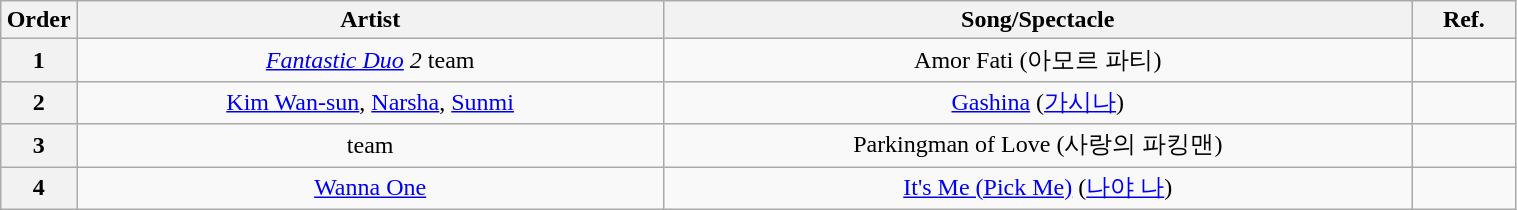<table class="wikitable" style="text-align:center; width:80%;">
<tr>
<th width="5%">Order</th>
<th>Artist</th>
<th>Song/Spectacle</th>
<th>Ref.</th>
</tr>
<tr>
<th>1</th>
<td><em><a href='#'>Fantastic Duo</a> 2</em> team<br></td>
<td>Amor Fati (아모르  파티)<br></td>
<td></td>
</tr>
<tr>
<th>2</th>
<td><a href='#'>Kim Wan-sun</a>, <a href='#'>Narsha</a>, <a href='#'>Sunmi</a></td>
<td><a href='#'>Gashina</a> (<a href='#'>가시나</a>)</td>
<td></td>
</tr>
<tr>
<th>3</th>
<td><em></em> team<br></td>
<td>Parkingman of Love (사랑의 파킹맨)</td>
<td></td>
</tr>
<tr>
<th>4</th>
<td><a href='#'>Wanna One</a></td>
<td><a href='#'>It's Me (Pick Me)</a> (<a href='#'>나야 나</a>)</td>
<td></td>
</tr>
</table>
